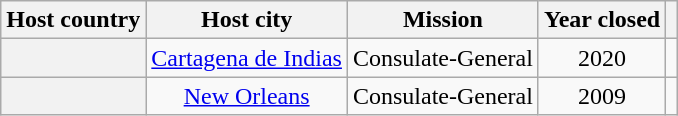<table class="wikitable plainrowheaders" style="text-align:center;">
<tr>
<th scope="col">Host country</th>
<th scope="col">Host city</th>
<th scope="col">Mission</th>
<th scope="col">Year closed</th>
<th scope="col"></th>
</tr>
<tr>
<th scope="row"></th>
<td><a href='#'>Cartagena de Indias</a></td>
<td>Consulate-General</td>
<td>2020</td>
<td></td>
</tr>
<tr>
<th scope="row"></th>
<td><a href='#'>New Orleans</a></td>
<td>Consulate-General</td>
<td>2009</td>
<td></td>
</tr>
</table>
